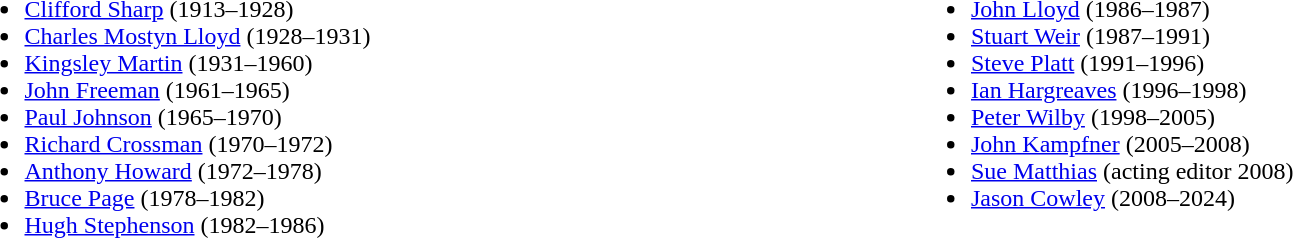<table width=100%>
<tr valign=top>
<td width=50%><br><ul><li><a href='#'>Clifford Sharp</a> (1913–1928)</li><li><a href='#'>Charles Mostyn Lloyd</a> (1928–1931)</li><li><a href='#'>Kingsley Martin</a> (1931–1960)</li><li><a href='#'>John Freeman</a> (1961–1965)</li><li><a href='#'>Paul Johnson</a> (1965–1970)</li><li><a href='#'>Richard Crossman</a> (1970–1972)</li><li><a href='#'>Anthony Howard</a> (1972–1978)</li><li><a href='#'>Bruce Page</a> (1978–1982)</li><li><a href='#'>Hugh Stephenson</a> (1982–1986)</li></ul></td>
<td width=50%><br><ul><li><a href='#'>John Lloyd</a> (1986–1987)</li><li><a href='#'>Stuart Weir</a> (1987–1991)</li><li><a href='#'>Steve Platt</a> (1991–1996)</li><li><a href='#'>Ian Hargreaves</a> (1996–1998)</li><li><a href='#'>Peter Wilby</a> (1998–2005)</li><li><a href='#'>John Kampfner</a> (2005–2008)</li><li><a href='#'>Sue Matthias</a> (acting editor 2008)</li><li><a href='#'>Jason Cowley</a> (2008–2024)</li></ul></td>
</tr>
</table>
